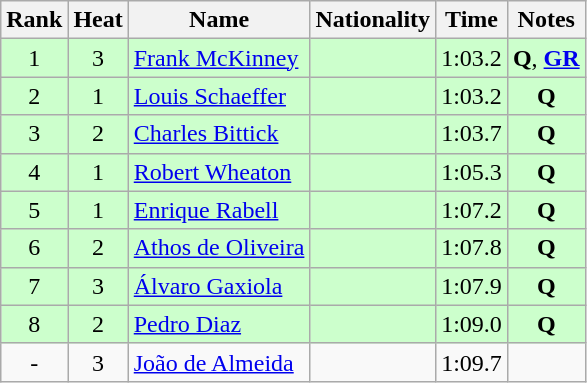<table class="wikitable sortable" style="text-align:center">
<tr>
<th>Rank</th>
<th>Heat</th>
<th>Name</th>
<th>Nationality</th>
<th>Time</th>
<th>Notes</th>
</tr>
<tr bgcolor=ccffcc>
<td>1</td>
<td>3</td>
<td align=left><a href='#'>Frank McKinney</a></td>
<td align=left></td>
<td>1:03.2</td>
<td><strong>Q</strong>, <strong><a href='#'>GR</a></strong></td>
</tr>
<tr bgcolor=ccffcc>
<td>2</td>
<td>1</td>
<td align=left><a href='#'>Louis Schaeffer</a></td>
<td align=left></td>
<td>1:03.2</td>
<td><strong>Q</strong></td>
</tr>
<tr bgcolor=ccffcc>
<td>3</td>
<td>2</td>
<td align=left><a href='#'>Charles Bittick</a></td>
<td align=left></td>
<td>1:03.7</td>
<td><strong>Q</strong></td>
</tr>
<tr bgcolor=ccffcc>
<td>4</td>
<td>1</td>
<td align=left><a href='#'>Robert Wheaton</a></td>
<td align=left></td>
<td>1:05.3</td>
<td><strong>Q</strong></td>
</tr>
<tr bgcolor=ccffcc>
<td>5</td>
<td>1</td>
<td align=left><a href='#'>Enrique Rabell</a></td>
<td align=left></td>
<td>1:07.2</td>
<td><strong>Q</strong></td>
</tr>
<tr bgcolor=ccffcc>
<td>6</td>
<td>2</td>
<td align=left><a href='#'>Athos de Oliveira</a></td>
<td align=left></td>
<td>1:07.8</td>
<td><strong>Q</strong></td>
</tr>
<tr bgcolor=ccffcc>
<td>7</td>
<td>3</td>
<td align=left><a href='#'>Álvaro Gaxiola</a></td>
<td align=left></td>
<td>1:07.9</td>
<td><strong>Q</strong></td>
</tr>
<tr bgcolor=ccffcc>
<td>8</td>
<td>2</td>
<td align=left><a href='#'>Pedro Diaz</a></td>
<td align=left></td>
<td>1:09.0</td>
<td><strong>Q</strong></td>
</tr>
<tr>
<td>-</td>
<td>3</td>
<td align=left><a href='#'>João de Almeida</a></td>
<td align=left></td>
<td>1:09.7</td>
<td></td>
</tr>
</table>
